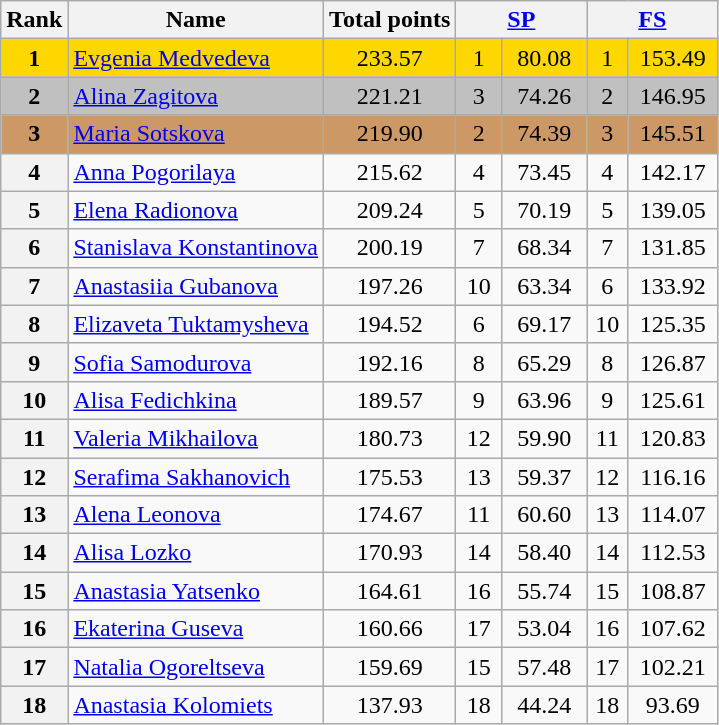<table class="wikitable sortable">
<tr>
<th>Rank</th>
<th>Name</th>
<th>Total points</th>
<th colspan="2" width="80px"><a href='#'>SP</a></th>
<th colspan="2" width="80px"><a href='#'>FS</a></th>
</tr>
<tr bgcolor="gold">
<td align="center"><strong>1</strong></td>
<td><a href='#'>Evgenia Medvedeva</a></td>
<td align="center">233.57</td>
<td align="center">1</td>
<td align="center">80.08</td>
<td align="center">1</td>
<td align="center">153.49</td>
</tr>
<tr bgcolor="silver">
<td align="center"><strong>2</strong></td>
<td><a href='#'>Alina Zagitova</a></td>
<td align="center">221.21</td>
<td align="center">3</td>
<td align="center">74.26</td>
<td align="center">2</td>
<td align="center">146.95</td>
</tr>
<tr bgcolor="cc9966">
<td align="center"><strong>3</strong></td>
<td><a href='#'>Maria Sotskova</a></td>
<td align="center">219.90</td>
<td align="center">2</td>
<td align="center">74.39</td>
<td align="center">3</td>
<td align="center">145.51</td>
</tr>
<tr>
<th>4</th>
<td><a href='#'>Anna Pogorilaya</a></td>
<td align="center">215.62</td>
<td align="center">4</td>
<td align="center">73.45</td>
<td align="center">4</td>
<td align="center">142.17</td>
</tr>
<tr>
<th>5</th>
<td><a href='#'>Elena Radionova</a></td>
<td align="center">209.24</td>
<td align="center">5</td>
<td align="center">70.19</td>
<td align="center">5</td>
<td align="center">139.05</td>
</tr>
<tr>
<th>6</th>
<td><a href='#'>Stanislava Konstantinova</a></td>
<td align="center">200.19</td>
<td align="center">7</td>
<td align="center">68.34</td>
<td align="center">7</td>
<td align="center">131.85</td>
</tr>
<tr>
<th>7</th>
<td><a href='#'>Anastasiia Gubanova</a></td>
<td align="center">197.26</td>
<td align="center">10</td>
<td align="center">63.34</td>
<td align="center">6</td>
<td align="center">133.92</td>
</tr>
<tr>
<th>8</th>
<td><a href='#'>Elizaveta Tuktamysheva</a></td>
<td align="center">194.52</td>
<td align="center">6</td>
<td align="center">69.17</td>
<td align="center">10</td>
<td align="center">125.35</td>
</tr>
<tr>
<th>9</th>
<td><a href='#'>Sofia Samodurova</a></td>
<td align="center">192.16</td>
<td align="center">8</td>
<td align="center">65.29</td>
<td align="center">8</td>
<td align="center">126.87</td>
</tr>
<tr>
<th>10</th>
<td><a href='#'>Alisa Fedichkina</a></td>
<td align="center">189.57</td>
<td align="center">9</td>
<td align="center">63.96</td>
<td align="center">9</td>
<td align="center">125.61</td>
</tr>
<tr>
<th>11</th>
<td><a href='#'>Valeria Mikhailova</a></td>
<td align="center">180.73</td>
<td align="center">12</td>
<td align="center">59.90</td>
<td align="center">11</td>
<td align="center">120.83</td>
</tr>
<tr>
<th>12</th>
<td><a href='#'>Serafima Sakhanovich</a></td>
<td align="center">175.53</td>
<td align="center">13</td>
<td align="center">59.37</td>
<td align="center">12</td>
<td align="center">116.16</td>
</tr>
<tr>
<th>13</th>
<td><a href='#'>Alena Leonova</a></td>
<td align="center">174.67</td>
<td align="center">11</td>
<td align="center">60.60</td>
<td align="center">13</td>
<td align="center">114.07</td>
</tr>
<tr>
<th>14</th>
<td><a href='#'>Alisa Lozko</a></td>
<td align="center">170.93</td>
<td align="center">14</td>
<td align="center">58.40</td>
<td align="center">14</td>
<td align="center">112.53</td>
</tr>
<tr>
<th>15</th>
<td><a href='#'>Anastasia Yatsenko</a></td>
<td align="center">164.61</td>
<td align="center">16</td>
<td align="center">55.74</td>
<td align="center">15</td>
<td align="center">108.87</td>
</tr>
<tr>
<th>16</th>
<td><a href='#'>Ekaterina Guseva</a></td>
<td align="center">160.66</td>
<td align="center">17</td>
<td align="center">53.04</td>
<td align="center">16</td>
<td align="center">107.62</td>
</tr>
<tr>
<th>17</th>
<td><a href='#'>Natalia Ogoreltseva</a></td>
<td align="center">159.69</td>
<td align="center">15</td>
<td align="center">57.48</td>
<td align="center">17</td>
<td align="center">102.21</td>
</tr>
<tr>
<th>18</th>
<td><a href='#'>Anastasia Kolomiets</a></td>
<td align="center">137.93</td>
<td align="center">18</td>
<td align="center">44.24</td>
<td align="center">18</td>
<td align="center">93.69</td>
</tr>
</table>
